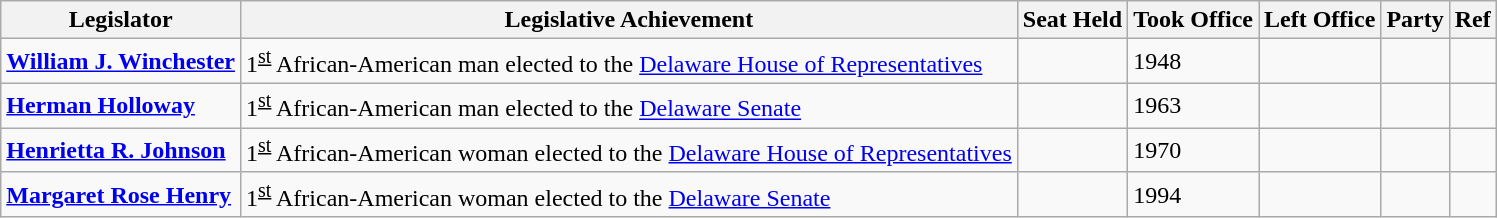<table class="wikitable">
<tr>
<th><strong>Legislator</strong></th>
<th><strong>Legislative Achievement</strong></th>
<th>Seat Held</th>
<th>Took Office</th>
<th><strong>Left Office</strong></th>
<th><strong>Party</strong></th>
<th><strong>Ref</strong></th>
</tr>
<tr>
<td><strong><a href='#'>William J. Winchester</a></strong></td>
<td>1<sup><u>st</u></sup> African-American man elected to the <a href='#'>Delaware House of Representatives</a></td>
<td></td>
<td>1948</td>
<td></td>
<td></td>
<td></td>
</tr>
<tr>
<td><strong><a href='#'>Herman Holloway</a></strong></td>
<td>1<sup><u>st</u></sup> African-American man elected to the <a href='#'>Delaware Senate</a></td>
<td></td>
<td>1963</td>
<td></td>
<td></td>
<td></td>
</tr>
<tr>
<td><strong><a href='#'>Henrietta R. Johnson</a></strong></td>
<td>1<sup><u>st</u></sup> African-American woman elected to the <a href='#'>Delaware House of Representatives</a></td>
<td></td>
<td>1970</td>
<td></td>
<td></td>
<td></td>
</tr>
<tr>
<td><strong><a href='#'>Margaret Rose Henry</a></strong></td>
<td>1<sup><u>st</u></sup> African-American woman elected to the <a href='#'>Delaware Senate</a></td>
<td></td>
<td>1994</td>
<td></td>
<td></td>
<td></td>
</tr>
</table>
